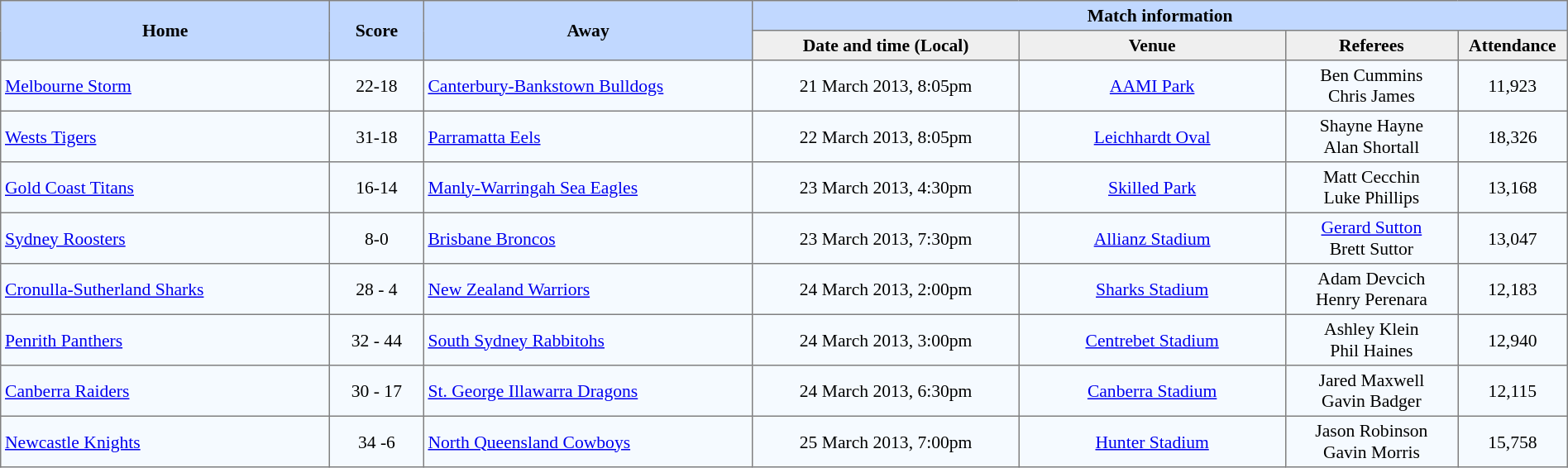<table border="1" cellpadding="3" cellspacing="0" style="border-collapse:collapse; font-size:90%; width:100%;">
<tr style="background:#c1d8ff;">
<th rowspan="2" style="width:21%;">Home</th>
<th rowspan="2" style="width:6%;">Score</th>
<th rowspan="2" style="width:21%;">Away</th>
<th colspan=6>Match information</th>
</tr>
<tr style="background:#efefef;">
<th width=17%>Date and time (Local)</th>
<th width=17%>Venue</th>
<th width=11%>Referees</th>
<th width=7%>Attendance</th>
</tr>
<tr style="text-align:center; background:#f5faff;">
<td align=left> <a href='#'>Melbourne Storm</a></td>
<td>22-18</td>
<td align=left> <a href='#'>Canterbury-Bankstown Bulldogs</a></td>
<td>21 March 2013, 8:05pm</td>
<td><a href='#'>AAMI Park</a></td>
<td>Ben Cummins<br>Chris James</td>
<td>11,923</td>
</tr>
<tr style="text-align:center; background:#f5faff;">
<td align=left> <a href='#'>Wests Tigers</a></td>
<td>31-18</td>
<td align=left> <a href='#'>Parramatta Eels</a></td>
<td>22 March 2013, 8:05pm</td>
<td><a href='#'>Leichhardt Oval</a></td>
<td>Shayne Hayne<br>Alan Shortall</td>
<td>18,326</td>
</tr>
<tr style="text-align:center; background:#f5faff;">
<td align=left> <a href='#'>Gold Coast Titans</a></td>
<td>16-14</td>
<td align=left> <a href='#'>Manly-Warringah Sea Eagles</a></td>
<td>23 March 2013, 4:30pm</td>
<td><a href='#'>Skilled Park</a></td>
<td>Matt Cecchin<br>Luke Phillips</td>
<td>13,168</td>
</tr>
<tr style="text-align:center; background:#f5faff;">
<td align=left> <a href='#'>Sydney Roosters</a></td>
<td>8-0</td>
<td align=left> <a href='#'>Brisbane Broncos</a></td>
<td>23 March 2013, 7:30pm</td>
<td><a href='#'>Allianz Stadium</a></td>
<td><a href='#'>Gerard Sutton</a><br>Brett Suttor</td>
<td>13,047</td>
</tr>
<tr style="text-align:center; background:#f5faff;">
<td align=left> <a href='#'>Cronulla-Sutherland Sharks</a></td>
<td>28 - 4</td>
<td align=left> <a href='#'>New Zealand Warriors</a></td>
<td>24 March 2013, 2:00pm</td>
<td><a href='#'>Sharks Stadium</a></td>
<td>Adam Devcich<br>Henry Perenara</td>
<td>12,183</td>
</tr>
<tr style="text-align:center; background:#f5faff;">
<td align=left> <a href='#'>Penrith Panthers</a></td>
<td>32 - 44</td>
<td align=left> <a href='#'>South Sydney Rabbitohs</a></td>
<td>24 March 2013, 3:00pm</td>
<td><a href='#'>Centrebet Stadium</a></td>
<td>Ashley Klein<br>Phil Haines</td>
<td>12,940</td>
</tr>
<tr style="text-align:center; background:#f5faff;">
<td align=left> <a href='#'>Canberra Raiders</a></td>
<td>30 - 17</td>
<td align=left> <a href='#'>St. George Illawarra Dragons</a></td>
<td>24 March 2013, 6:30pm</td>
<td><a href='#'>Canberra Stadium</a></td>
<td>Jared Maxwell<br>Gavin Badger</td>
<td>12,115</td>
</tr>
<tr style="text-align:center; background:#f5faff;">
<td align=left> <a href='#'>Newcastle Knights</a></td>
<td>34 -6</td>
<td align=left> <a href='#'>North Queensland Cowboys</a></td>
<td>25 March 2013, 7:00pm</td>
<td><a href='#'>Hunter Stadium</a></td>
<td>Jason Robinson<br>Gavin Morris</td>
<td>15,758</td>
</tr>
</table>
